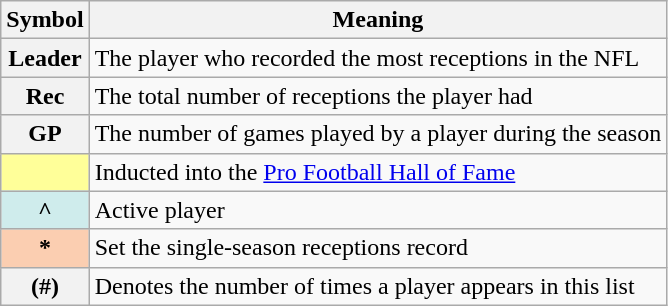<table class="wikitable plainrowheaders" border="1">
<tr>
<th scope="col">Symbol</th>
<th scope="col">Meaning</th>
</tr>
<tr>
<th scope="row" style="text-align:center;"><strong>Leader</strong></th>
<td>The player who recorded the most receptions in the NFL</td>
</tr>
<tr>
<th scope="row" style="text-align:center;"><strong>Rec</strong></th>
<td>The total number of receptions the player had</td>
</tr>
<tr>
<th scope="row" style="text-align:center;"><strong>GP</strong></th>
<td>The number of games played by a player during the season</td>
</tr>
<tr>
<th scope="row" style="text-align:center; background:#FFFF99;"></th>
<td>Inducted into the <a href='#'>Pro Football Hall of Fame</a></td>
</tr>
<tr>
<th scope="row" style="text-align:center; background:#cfecec;">^</th>
<td>Active player</td>
</tr>
<tr>
<th scope="row" style="text-align:center; background:#fbceb1;">*</th>
<td>Set the single-season receptions record</td>
</tr>
<tr>
<th scope="row" style="text-align:center;">(#)</th>
<td>Denotes the number of times a player appears in this list</td>
</tr>
</table>
